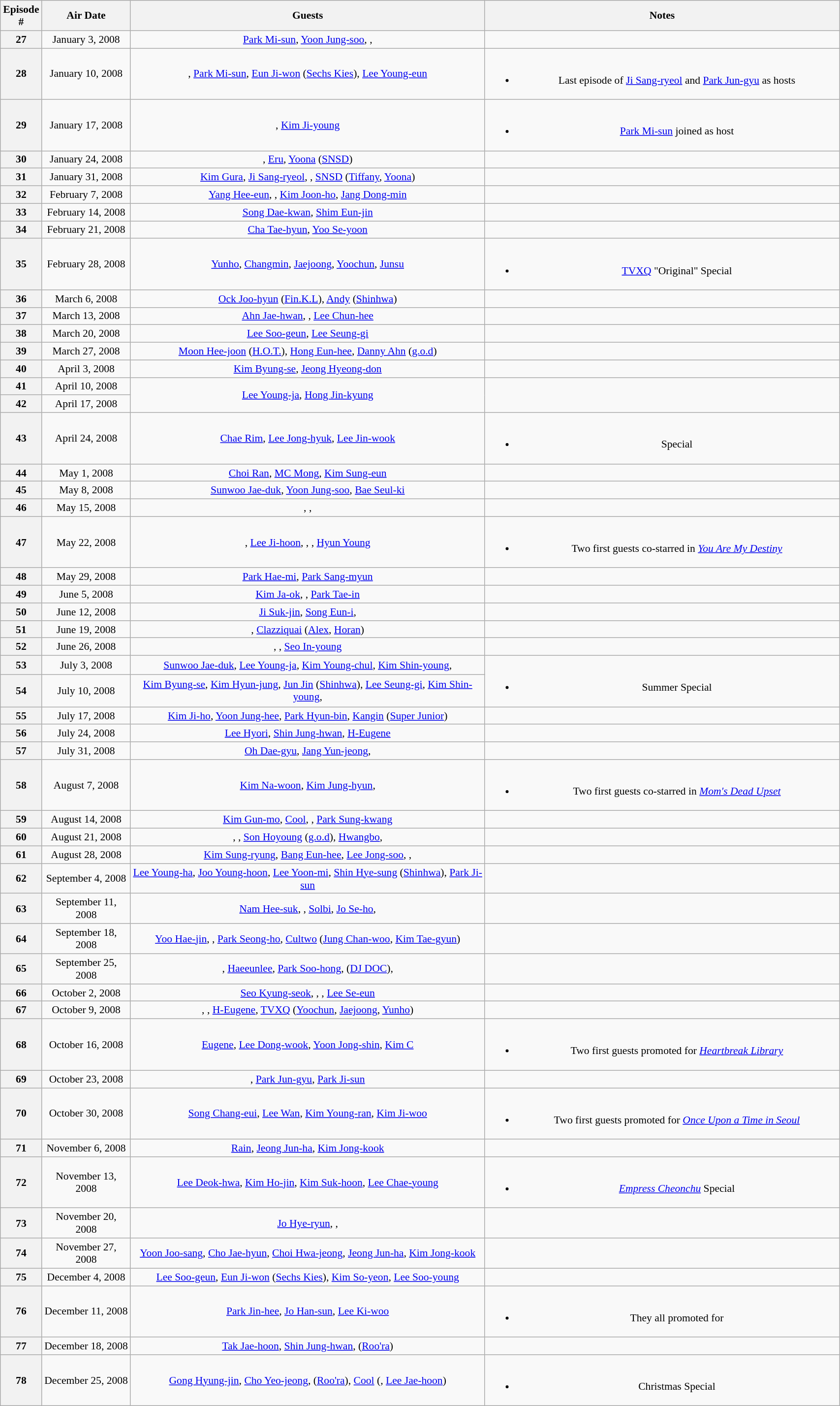<table class="wikitable" style="text-align:center; font-size:90%; width:90%;">
<tr>
<th width="1%">Episode #</th>
<th width="10%">Air Date</th>
<th width="40%">Guests</th>
<th width="40%">Notes</th>
</tr>
<tr>
<th>27</th>
<td>January 3, 2008</td>
<td><a href='#'>Park Mi-sun</a>, <a href='#'>Yoon Jung-soo</a>, , </td>
<td></td>
</tr>
<tr>
<th>28</th>
<td>January 10, 2008</td>
<td>, <a href='#'>Park Mi-sun</a>, <a href='#'>Eun Ji-won</a> (<a href='#'>Sechs Kies</a>), <a href='#'>Lee Young-eun</a></td>
<td><br><ul><li>Last episode of <a href='#'>Ji Sang-ryeol</a> and <a href='#'>Park Jun-gyu</a> as hosts</li></ul></td>
</tr>
<tr>
<th>29</th>
<td>January 17, 2008</td>
<td>, <a href='#'>Kim Ji-young</a></td>
<td><br><ul><li><a href='#'>Park Mi-sun</a> joined as host</li></ul></td>
</tr>
<tr>
<th>30</th>
<td>January 24, 2008</td>
<td>, <a href='#'>Eru</a>, <a href='#'>Yoona</a> (<a href='#'>SNSD</a>)</td>
<td></td>
</tr>
<tr>
<th>31</th>
<td>January 31, 2008</td>
<td><a href='#'>Kim Gura</a>, <a href='#'>Ji Sang-ryeol</a>, , <a href='#'>SNSD</a> (<a href='#'>Tiffany</a>, <a href='#'>Yoona</a>)</td>
<td></td>
</tr>
<tr>
<th>32</th>
<td>February 7, 2008</td>
<td><a href='#'>Yang Hee-eun</a>, , <a href='#'>Kim Joon-ho</a>, <a href='#'>Jang Dong-min</a></td>
<td></td>
</tr>
<tr>
<th>33</th>
<td>February 14, 2008</td>
<td><a href='#'>Song Dae-kwan</a>, <a href='#'>Shim Eun-jin</a></td>
<td></td>
</tr>
<tr>
<th>34</th>
<td>February 21, 2008</td>
<td><a href='#'>Cha Tae-hyun</a>, <a href='#'>Yoo Se-yoon</a></td>
<td></td>
</tr>
<tr>
<th>35</th>
<td>February 28, 2008</td>
<td><a href='#'>Yunho</a>, <a href='#'>Changmin</a>, <a href='#'>Jaejoong</a>, <a href='#'>Yoochun</a>, <a href='#'>Junsu</a></td>
<td><br><ul><li><a href='#'>TVXQ</a> "Original" Special</li></ul></td>
</tr>
<tr>
<th>36</th>
<td>March 6, 2008</td>
<td><a href='#'>Ock Joo-hyun</a> (<a href='#'>Fin.K.L</a>), <a href='#'>Andy</a> (<a href='#'>Shinhwa</a>)</td>
<td></td>
</tr>
<tr>
<th>37</th>
<td>March 13, 2008</td>
<td><a href='#'>Ahn Jae-hwan</a>, , <a href='#'>Lee Chun-hee</a></td>
<td></td>
</tr>
<tr>
<th>38</th>
<td>March 20, 2008</td>
<td><a href='#'>Lee Soo-geun</a>, <a href='#'>Lee Seung-gi</a></td>
<td></td>
</tr>
<tr>
<th>39</th>
<td>March 27, 2008</td>
<td><a href='#'>Moon Hee-joon</a> (<a href='#'>H.O.T.</a>), <a href='#'>Hong Eun-hee</a>, <a href='#'>Danny Ahn</a> (<a href='#'>g.o.d</a>)</td>
<td></td>
</tr>
<tr>
<th>40</th>
<td>April 3, 2008</td>
<td><a href='#'>Kim Byung-se</a>, <a href='#'>Jeong Hyeong-don</a></td>
<td></td>
</tr>
<tr>
<th>41</th>
<td>April 10, 2008</td>
<td rowspan=2><a href='#'>Lee Young-ja</a>, <a href='#'>Hong Jin-kyung</a></td>
<td rowspan=2></td>
</tr>
<tr>
<th>42</th>
<td>April 17, 2008</td>
</tr>
<tr>
<th>43</th>
<td>April 24, 2008</td>
<td><a href='#'>Chae Rim</a>, <a href='#'>Lee Jong-hyuk</a>, <a href='#'>Lee Jin-wook</a></td>
<td><br><ul><li><em></em> Special</li></ul></td>
</tr>
<tr>
<th>44</th>
<td>May 1, 2008</td>
<td><a href='#'>Choi Ran</a>, <a href='#'>MC Mong</a>, <a href='#'>Kim Sung-eun</a></td>
<td></td>
</tr>
<tr>
<th>45</th>
<td>May 8, 2008</td>
<td><a href='#'>Sunwoo Jae-duk</a>, <a href='#'>Yoon Jung-soo</a>, <a href='#'>Bae Seul-ki</a></td>
<td></td>
</tr>
<tr>
<th>46</th>
<td>May 15, 2008</td>
<td>, , </td>
<td></td>
</tr>
<tr>
<th>47</th>
<td>May 22, 2008</td>
<td>, <a href='#'>Lee Ji-hoon</a>, , , <a href='#'>Hyun Young</a></td>
<td><br><ul><li>Two first guests co-starred in <em><a href='#'>You Are My Destiny</a></em></li></ul></td>
</tr>
<tr>
<th>48</th>
<td>May 29, 2008</td>
<td><a href='#'>Park Hae-mi</a>, <a href='#'>Park Sang-myun</a></td>
<td></td>
</tr>
<tr>
<th>49</th>
<td>June 5, 2008</td>
<td><a href='#'>Kim Ja-ok</a>, , <a href='#'>Park Tae-in</a></td>
<td></td>
</tr>
<tr>
<th>50</th>
<td>June 12, 2008</td>
<td><a href='#'>Ji Suk-jin</a>, <a href='#'>Song Eun-i</a>, </td>
<td></td>
</tr>
<tr>
<th>51</th>
<td>June 19, 2008</td>
<td>, <a href='#'>Clazziquai</a> (<a href='#'>Alex</a>, <a href='#'>Horan</a>)</td>
<td></td>
</tr>
<tr>
<th>52</th>
<td>June 26, 2008</td>
<td>, , <a href='#'>Seo In-young</a></td>
<td></td>
</tr>
<tr>
<th>53</th>
<td>July 3, 2008</td>
<td><a href='#'>Sunwoo Jae-duk</a>, <a href='#'>Lee Young-ja</a>, <a href='#'>Kim Young-chul</a>, <a href='#'>Kim Shin-young</a>, </td>
<td rowspan=2><br><ul><li>Summer Special</li></ul></td>
</tr>
<tr>
<th>54</th>
<td>July 10, 2008</td>
<td><a href='#'>Kim Byung-se</a>, <a href='#'>Kim Hyun-jung</a>, <a href='#'>Jun Jin</a> (<a href='#'>Shinhwa</a>), <a href='#'>Lee Seung-gi</a>, <a href='#'>Kim Shin-young</a>, </td>
</tr>
<tr>
<th>55</th>
<td>July 17, 2008</td>
<td><a href='#'>Kim Ji-ho</a>, <a href='#'>Yoon Jung-hee</a>, <a href='#'>Park Hyun-bin</a>, <a href='#'>Kangin</a> (<a href='#'>Super Junior</a>)</td>
<td></td>
</tr>
<tr>
<th>56</th>
<td>July 24, 2008</td>
<td><a href='#'>Lee Hyori</a>, <a href='#'>Shin Jung-hwan</a>, <a href='#'>H-Eugene</a></td>
<td></td>
</tr>
<tr>
<th>57</th>
<td>July 31, 2008</td>
<td><a href='#'>Oh Dae-gyu</a>, <a href='#'>Jang Yun-jeong</a>, </td>
<td></td>
</tr>
<tr>
<th>58</th>
<td>August 7, 2008</td>
<td><a href='#'>Kim Na-woon</a>, <a href='#'>Kim Jung-hyun</a>, </td>
<td><br><ul><li>Two first guests co-starred in <em><a href='#'>Mom's Dead Upset</a></em></li></ul></td>
</tr>
<tr>
<th>59</th>
<td>August 14, 2008</td>
<td><a href='#'>Kim Gun-mo</a>, <a href='#'>Cool</a>, , <a href='#'>Park Sung-kwang</a></td>
<td></td>
</tr>
<tr>
<th>60</th>
<td>August 21, 2008</td>
<td>, , <a href='#'>Son Hoyoung</a> (<a href='#'>g.o.d</a>), <a href='#'>Hwangbo</a>, </td>
<td></td>
</tr>
<tr>
<th>61</th>
<td>August 28, 2008</td>
<td><a href='#'>Kim Sung-ryung</a>, <a href='#'>Bang Eun-hee</a>, <a href='#'>Lee Jong-soo</a>, , </td>
<td></td>
</tr>
<tr>
<th>62</th>
<td>September 4, 2008</td>
<td><a href='#'>Lee Young-ha</a>, <a href='#'>Joo Young-hoon</a>, <a href='#'>Lee Yoon-mi</a>, <a href='#'>Shin Hye-sung</a> (<a href='#'>Shinhwa</a>), <a href='#'>Park Ji-sun</a></td>
<td></td>
</tr>
<tr>
<th>63</th>
<td>September 11, 2008</td>
<td><a href='#'>Nam Hee-suk</a>, , <a href='#'>Solbi</a>, <a href='#'>Jo Se-ho</a>, </td>
<td></td>
</tr>
<tr>
<th>64</th>
<td>September 18, 2008</td>
<td><a href='#'>Yoo Hae-jin</a>, , <a href='#'>Park Seong-ho</a>, <a href='#'>Cultwo</a> (<a href='#'>Jung Chan-woo</a>, <a href='#'>Kim Tae-gyun</a>)</td>
<td></td>
</tr>
<tr>
<th>65</th>
<td>September 25, 2008</td>
<td>, <a href='#'>Haeeunlee</a>, <a href='#'>Park Soo-hong</a>,  (<a href='#'>DJ DOC</a>), </td>
<td></td>
</tr>
<tr>
<th>66</th>
<td>October 2, 2008</td>
<td><a href='#'>Seo Kyung-seok</a>, , , <a href='#'>Lee Se-eun</a></td>
<td></td>
</tr>
<tr>
<th>67</th>
<td>October 9, 2008</td>
<td>, , <a href='#'>H-Eugene</a>, <a href='#'>TVXQ</a> (<a href='#'>Yoochun</a>, <a href='#'>Jaejoong</a>, <a href='#'>Yunho</a>)</td>
<td></td>
</tr>
<tr>
<th>68</th>
<td>October 16, 2008</td>
<td><a href='#'>Eugene</a>, <a href='#'>Lee Dong-wook</a>, <a href='#'>Yoon Jong-shin</a>, <a href='#'>Kim C</a></td>
<td><br><ul><li>Two first guests promoted for <em><a href='#'>Heartbreak Library</a></em></li></ul></td>
</tr>
<tr>
<th>69</th>
<td>October 23, 2008</td>
<td>, <a href='#'>Park Jun-gyu</a>, <a href='#'>Park Ji-sun</a></td>
<td></td>
</tr>
<tr>
<th>70</th>
<td>October 30, 2008</td>
<td><a href='#'>Song Chang-eui</a>, <a href='#'>Lee Wan</a>, <a href='#'>Kim Young-ran</a>, <a href='#'>Kim Ji-woo</a></td>
<td><br><ul><li>Two first guests promoted for <em><a href='#'>Once Upon a Time in Seoul</a></em></li></ul></td>
</tr>
<tr>
<th>71</th>
<td>November 6, 2008</td>
<td><a href='#'>Rain</a>, <a href='#'>Jeong Jun-ha</a>, <a href='#'>Kim Jong-kook</a></td>
<td></td>
</tr>
<tr>
<th>72</th>
<td>November 13, 2008</td>
<td><a href='#'>Lee Deok-hwa</a>, <a href='#'>Kim Ho-jin</a>, <a href='#'>Kim Suk-hoon</a>, <a href='#'>Lee Chae-young</a></td>
<td><br><ul><li><em><a href='#'>Empress Cheonchu</a></em> Special</li></ul></td>
</tr>
<tr>
<th>73</th>
<td>November 20, 2008</td>
<td><a href='#'>Jo Hye-ryun</a>, , </td>
<td></td>
</tr>
<tr>
<th>74</th>
<td>November 27, 2008</td>
<td><a href='#'>Yoon Joo-sang</a>, <a href='#'>Cho Jae-hyun</a>, <a href='#'>Choi Hwa-jeong</a>, <a href='#'>Jeong Jun-ha</a>, <a href='#'>Kim Jong-kook</a></td>
<td></td>
</tr>
<tr>
<th>75</th>
<td>December 4, 2008</td>
<td><a href='#'>Lee Soo-geun</a>, <a href='#'>Eun Ji-won</a> (<a href='#'>Sechs Kies</a>), <a href='#'>Kim So-yeon</a>, <a href='#'>Lee Soo-young</a></td>
<td></td>
</tr>
<tr>
<th>76</th>
<td>December 11, 2008</td>
<td><a href='#'>Park Jin-hee</a>, <a href='#'>Jo Han-sun</a>, <a href='#'>Lee Ki-woo</a></td>
<td><br><ul><li>They all promoted for <em></em></li></ul></td>
</tr>
<tr>
<th>77</th>
<td>December 18, 2008</td>
<td><a href='#'>Tak Jae-hoon</a>, <a href='#'>Shin Jung-hwan</a>,  (<a href='#'>Roo'ra</a>)</td>
<td></td>
</tr>
<tr>
<th>78</th>
<td>December 25, 2008</td>
<td><a href='#'>Gong Hyung-jin</a>, <a href='#'>Cho Yeo-jeong</a>,  (<a href='#'>Roo'ra</a>), <a href='#'>Cool</a> (, <a href='#'>Lee Jae-hoon</a>)</td>
<td><br><ul><li>Christmas Special</li></ul></td>
</tr>
</table>
